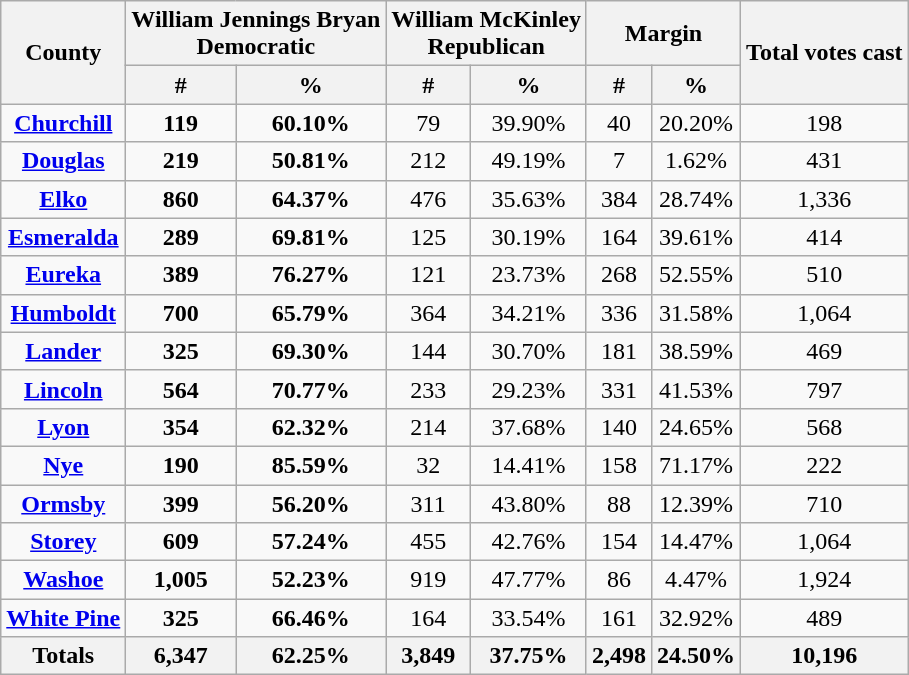<table class="wikitable sortable" style="text-align:center">
<tr>
<th style="text-align:center;" rowspan="2">County</th>
<th style="text-align:center;" colspan="2">William Jennings Bryan<br>Democratic</th>
<th style="text-align:center;" colspan="2">William McKinley<br>Republican</th>
<th style="text-align:center;" colspan="2">Margin</th>
<th style="text-align:center;" rowspan="2">Total votes cast</th>
</tr>
<tr>
<th style="text-align:center;" data-sort-type="number">#</th>
<th style="text-align:center;" data-sort-type="number">%</th>
<th style="text-align:center;" data-sort-type="number">#</th>
<th style="text-align:center;" data-sort-type="number">%</th>
<th style="text-align:center;" data-sort-type="number">#</th>
<th style="text-align:center;" data-sort-type="number">%</th>
</tr>
<tr style="text-align:center">
<td><strong><a href='#'>Churchill</a></strong></td>
<td><strong>119</strong></td>
<td><strong>60.10%</strong></td>
<td>79</td>
<td>39.90%</td>
<td>40</td>
<td>20.20%</td>
<td>198</td>
</tr>
<tr style="text-align:center">
<td><strong><a href='#'>Douglas</a></strong></td>
<td><strong>219</strong></td>
<td><strong>50.81%</strong></td>
<td>212</td>
<td>49.19%</td>
<td>7</td>
<td>1.62%</td>
<td>431</td>
</tr>
<tr style="text-align:center">
<td><strong><a href='#'>Elko</a></strong></td>
<td><strong>860</strong></td>
<td><strong>64.37%</strong></td>
<td>476</td>
<td>35.63%</td>
<td>384</td>
<td>28.74%</td>
<td>1,336</td>
</tr>
<tr style="text-align:center">
<td><strong><a href='#'>Esmeralda</a></strong></td>
<td><strong>289</strong></td>
<td><strong>69.81%</strong></td>
<td>125</td>
<td>30.19%</td>
<td>164</td>
<td>39.61%</td>
<td>414</td>
</tr>
<tr style="text-align:center">
<td><strong><a href='#'>Eureka</a></strong></td>
<td><strong>389</strong></td>
<td><strong>76.27%</strong></td>
<td>121</td>
<td>23.73%</td>
<td>268</td>
<td>52.55%</td>
<td>510</td>
</tr>
<tr style="text-align:center">
<td><strong><a href='#'>Humboldt</a></strong></td>
<td><strong>700</strong></td>
<td><strong>65.79%</strong></td>
<td>364</td>
<td>34.21%</td>
<td>336</td>
<td>31.58%</td>
<td>1,064</td>
</tr>
<tr style="text-align:center">
<td><strong><a href='#'>Lander</a></strong></td>
<td><strong>325</strong></td>
<td><strong>69.30%</strong></td>
<td>144</td>
<td>30.70%</td>
<td>181</td>
<td>38.59%</td>
<td>469</td>
</tr>
<tr style="text-align:center">
<td><strong><a href='#'>Lincoln</a></strong></td>
<td><strong>564</strong></td>
<td><strong>70.77%</strong></td>
<td>233</td>
<td>29.23%</td>
<td>331</td>
<td>41.53%</td>
<td>797</td>
</tr>
<tr style="text-align:center">
<td><strong><a href='#'>Lyon</a></strong></td>
<td><strong>354</strong></td>
<td><strong>62.32%</strong></td>
<td>214</td>
<td>37.68%</td>
<td>140</td>
<td>24.65%</td>
<td>568</td>
</tr>
<tr style="text-align:center">
<td><strong><a href='#'>Nye</a></strong></td>
<td><strong>190</strong></td>
<td><strong>85.59%</strong></td>
<td>32</td>
<td>14.41%</td>
<td>158</td>
<td>71.17%</td>
<td>222</td>
</tr>
<tr style="text-align:center">
<td><strong><a href='#'>Ormsby</a></strong></td>
<td><strong>399</strong></td>
<td><strong>56.20%</strong></td>
<td>311</td>
<td>43.80%</td>
<td>88</td>
<td>12.39%</td>
<td>710</td>
</tr>
<tr style="text-align:center">
<td><strong><a href='#'>Storey</a></strong></td>
<td><strong>609</strong></td>
<td><strong>57.24%</strong></td>
<td>455</td>
<td>42.76%</td>
<td>154</td>
<td>14.47%</td>
<td>1,064</td>
</tr>
<tr style="text-align:center">
<td><strong><a href='#'>Washoe</a></strong></td>
<td><strong>1,005</strong></td>
<td><strong>52.23%</strong></td>
<td>919</td>
<td>47.77%</td>
<td>86</td>
<td>4.47%</td>
<td>1,924</td>
</tr>
<tr style="text-align:center">
<td><strong><a href='#'>White Pine</a></strong></td>
<td><strong>325</strong></td>
<td><strong>66.46%</strong></td>
<td>164</td>
<td>33.54%</td>
<td>161</td>
<td>32.92%</td>
<td>489</td>
</tr>
<tr style="text-align:center">
<th>Totals</th>
<th>6,347</th>
<th>62.25%</th>
<th>3,849</th>
<th>37.75%</th>
<th>2,498</th>
<th>24.50%</th>
<th>10,196</th>
</tr>
</table>
